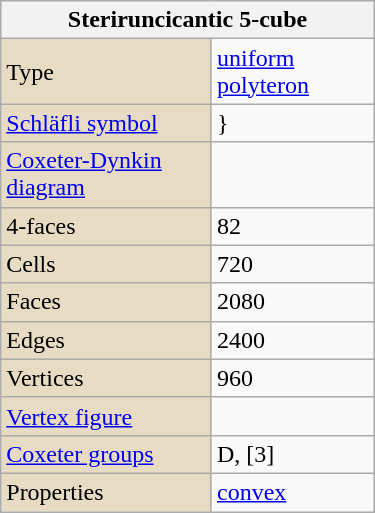<table class="wikitable" align="right" style="margin-left:10px" width="250">
<tr>
<th bgcolor=#e7dcc3 colspan=2>Steriruncicantic 5-cube</th>
</tr>
<tr>
<td bgcolor=#e7dcc3>Type</td>
<td><a href='#'>uniform polyteron</a></td>
</tr>
<tr>
<td bgcolor=#e7dcc3><a href='#'>Schläfli symbol</a></td>
<td>}</td>
</tr>
<tr>
<td bgcolor=#e7dcc3><a href='#'>Coxeter-Dynkin diagram</a></td>
<td></td>
</tr>
<tr>
<td bgcolor=#e7dcc3>4-faces</td>
<td>82</td>
</tr>
<tr>
<td bgcolor=#e7dcc3>Cells</td>
<td>720</td>
</tr>
<tr>
<td bgcolor=#e7dcc3>Faces</td>
<td>2080</td>
</tr>
<tr>
<td bgcolor=#e7dcc3>Edges</td>
<td>2400</td>
</tr>
<tr>
<td bgcolor=#e7dcc3>Vertices</td>
<td>960</td>
</tr>
<tr>
<td bgcolor=#e7dcc3><a href='#'>Vertex figure</a></td>
<td></td>
</tr>
<tr>
<td bgcolor=#e7dcc3><a href='#'>Coxeter groups</a></td>
<td>D, [3]</td>
</tr>
<tr>
<td bgcolor=#e7dcc3>Properties</td>
<td><a href='#'>convex</a></td>
</tr>
</table>
